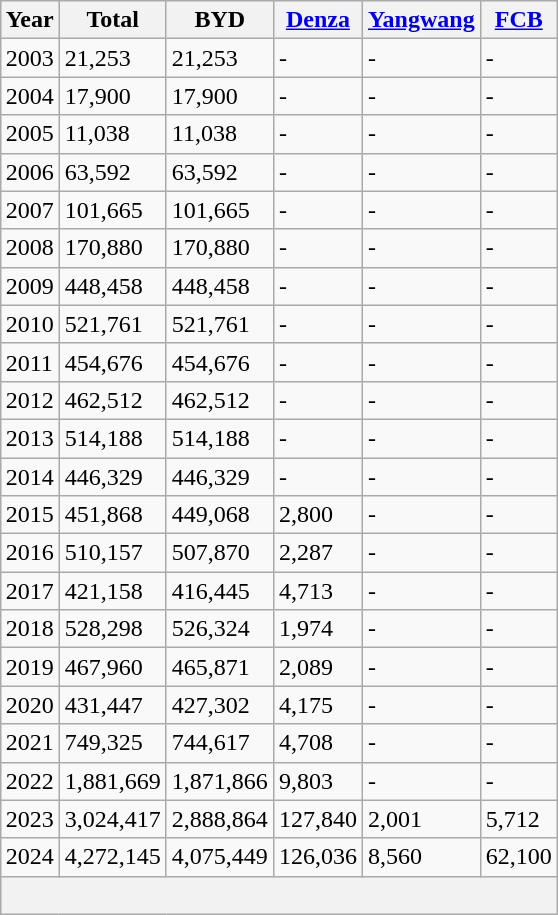<table class="wikitable defaultright" style="float: right; margin-left: 15px;">
<tr>
<th>Year</th>
<th>Total</th>
<th>BYD</th>
<th><a href='#'>Denza</a></th>
<th><a href='#'>Yangwang</a></th>
<th><a href='#'>FCB</a></th>
</tr>
<tr>
<td>2003</td>
<td>21,253</td>
<td>21,253</td>
<td>-</td>
<td>-</td>
<td>-</td>
</tr>
<tr>
<td>2004</td>
<td>17,900</td>
<td>17,900</td>
<td>-</td>
<td>-</td>
<td>-</td>
</tr>
<tr>
<td>2005</td>
<td>11,038</td>
<td>11,038</td>
<td>-</td>
<td>-</td>
<td>-</td>
</tr>
<tr>
<td>2006</td>
<td>63,592</td>
<td>63,592</td>
<td>-</td>
<td>-</td>
<td>-</td>
</tr>
<tr>
<td>2007</td>
<td>101,665</td>
<td>101,665</td>
<td>-</td>
<td>-</td>
<td>-</td>
</tr>
<tr>
<td>2008</td>
<td>170,880</td>
<td>170,880</td>
<td>-</td>
<td>-</td>
<td>-</td>
</tr>
<tr>
<td>2009</td>
<td>448,458</td>
<td>448,458</td>
<td>-</td>
<td>-</td>
<td>-</td>
</tr>
<tr>
<td>2010</td>
<td>521,761</td>
<td>521,761</td>
<td>-</td>
<td>-</td>
<td>-</td>
</tr>
<tr>
<td>2011</td>
<td>454,676</td>
<td>454,676</td>
<td>-</td>
<td>-</td>
<td>-</td>
</tr>
<tr>
<td>2012</td>
<td>462,512</td>
<td>462,512</td>
<td>-</td>
<td>-</td>
<td>-</td>
</tr>
<tr>
<td>2013</td>
<td>514,188</td>
<td>514,188</td>
<td>-</td>
<td>-</td>
<td>-</td>
</tr>
<tr>
<td>2014</td>
<td>446,329</td>
<td>446,329</td>
<td>-</td>
<td>-</td>
<td>-</td>
</tr>
<tr>
<td>2015</td>
<td>451,868</td>
<td>449,068</td>
<td>2,800</td>
<td>-</td>
<td>-</td>
</tr>
<tr>
<td>2016</td>
<td>510,157</td>
<td>507,870</td>
<td>2,287</td>
<td>-</td>
<td>-</td>
</tr>
<tr>
<td>2017</td>
<td>421,158</td>
<td>416,445</td>
<td>4,713</td>
<td>-</td>
<td>-</td>
</tr>
<tr>
<td>2018</td>
<td>528,298</td>
<td>526,324</td>
<td>1,974</td>
<td>-</td>
<td>-</td>
</tr>
<tr>
<td>2019</td>
<td>467,960</td>
<td>465,871</td>
<td>2,089</td>
<td>-</td>
<td>-</td>
</tr>
<tr>
<td>2020</td>
<td>431,447</td>
<td>427,302</td>
<td>4,175</td>
<td>-</td>
<td>-</td>
</tr>
<tr>
<td>2021</td>
<td>749,325</td>
<td>744,617</td>
<td>4,708</td>
<td>-</td>
<td>-</td>
</tr>
<tr>
<td>2022</td>
<td>1,881,669</td>
<td>1,871,866</td>
<td>9,803</td>
<td>-</td>
<td>-</td>
</tr>
<tr>
<td>2023</td>
<td>3,024,417</td>
<td>2,888,864</td>
<td>127,840</td>
<td>2,001</td>
<td>5,712</td>
</tr>
<tr>
<td>2024</td>
<td>4,272,145</td>
<td>4,075,449</td>
<td>126,036</td>
<td>8,560</td>
<td>62,100</td>
</tr>
<tr>
<th colspan="6"><br></th>
</tr>
</table>
